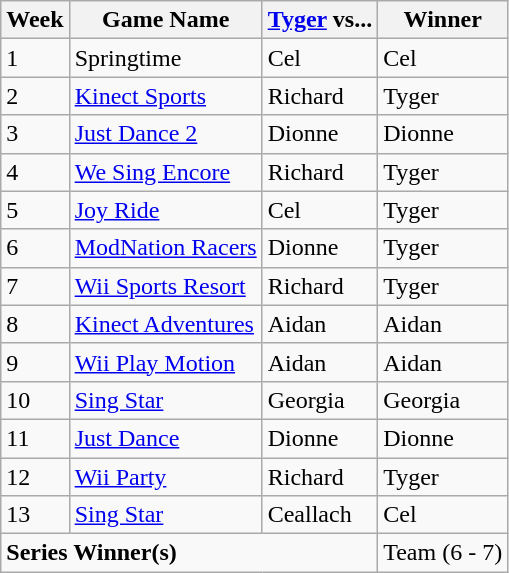<table class="wikitable plainrowheaders">
<tr>
<th>Week</th>
<th>Game Name</th>
<th><a href='#'>Tyger</a> vs...</th>
<th>Winner</th>
</tr>
<tr>
<td>1</td>
<td>Springtime</td>
<td>Cel</td>
<td>Cel</td>
</tr>
<tr>
<td>2</td>
<td><a href='#'>Kinect Sports</a></td>
<td>Richard</td>
<td>Tyger</td>
</tr>
<tr>
<td>3</td>
<td><a href='#'>Just Dance 2</a></td>
<td>Dionne</td>
<td>Dionne</td>
</tr>
<tr>
<td>4</td>
<td><a href='#'>We Sing Encore</a></td>
<td>Richard</td>
<td>Tyger</td>
</tr>
<tr>
<td>5</td>
<td><a href='#'>Joy Ride</a></td>
<td>Cel</td>
<td>Tyger</td>
</tr>
<tr>
<td>6</td>
<td><a href='#'>ModNation Racers</a></td>
<td>Dionne</td>
<td>Tyger</td>
</tr>
<tr>
<td>7</td>
<td><a href='#'>Wii Sports Resort</a></td>
<td>Richard</td>
<td>Tyger</td>
</tr>
<tr>
<td>8</td>
<td><a href='#'>Kinect Adventures</a></td>
<td>Aidan</td>
<td>Aidan</td>
</tr>
<tr>
<td>9</td>
<td><a href='#'>Wii Play Motion</a></td>
<td>Aidan</td>
<td>Aidan</td>
</tr>
<tr>
<td>10</td>
<td><a href='#'>Sing Star</a></td>
<td>Georgia</td>
<td>Georgia</td>
</tr>
<tr>
<td>11</td>
<td><a href='#'>Just Dance</a></td>
<td>Dionne</td>
<td>Dionne</td>
</tr>
<tr>
<td>12</td>
<td><a href='#'>Wii Party</a></td>
<td>Richard</td>
<td>Tyger</td>
</tr>
<tr>
<td>13</td>
<td><a href='#'>Sing Star</a></td>
<td>Ceallach</td>
<td>Cel</td>
</tr>
<tr>
<td colspan="3"><strong>Series Winner(s)</strong></td>
<td>Team (6 - 7)</td>
</tr>
</table>
